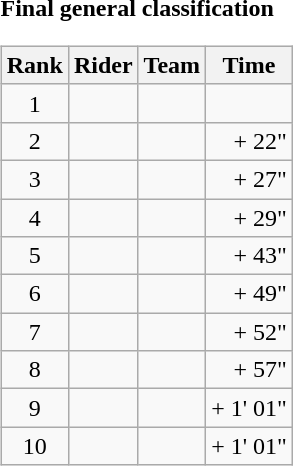<table>
<tr>
<td><strong>Final general classification</strong><br><table class="wikitable">
<tr>
<th scope="col">Rank</th>
<th scope="col">Rider</th>
<th scope="col">Team</th>
<th scope="col">Time</th>
</tr>
<tr>
<td style="text-align:center;">1</td>
<td></td>
<td></td>
<td style="text-align:right;"></td>
</tr>
<tr>
<td style="text-align:center;">2</td>
<td></td>
<td></td>
<td style="text-align:right;">+ 22"</td>
</tr>
<tr>
<td style="text-align:center;">3</td>
<td></td>
<td></td>
<td style="text-align:right;">+ 27"</td>
</tr>
<tr>
<td style="text-align:center;">4</td>
<td></td>
<td></td>
<td style="text-align:right;">+ 29"</td>
</tr>
<tr>
<td style="text-align:center;">5</td>
<td></td>
<td></td>
<td style="text-align:right;">+ 43"</td>
</tr>
<tr>
<td style="text-align:center;">6</td>
<td></td>
<td></td>
<td style="text-align:right;">+ 49"</td>
</tr>
<tr>
<td style="text-align:center;">7</td>
<td></td>
<td></td>
<td style="text-align:right;">+ 52"</td>
</tr>
<tr>
<td style="text-align:center;">8</td>
<td></td>
<td></td>
<td style="text-align:right;">+ 57"</td>
</tr>
<tr>
<td style="text-align:center;">9</td>
<td></td>
<td></td>
<td style="text-align:right;">+ 1' 01"</td>
</tr>
<tr>
<td style="text-align:center;">10</td>
<td></td>
<td></td>
<td style="text-align:right;">+ 1' 01"</td>
</tr>
</table>
</td>
</tr>
</table>
